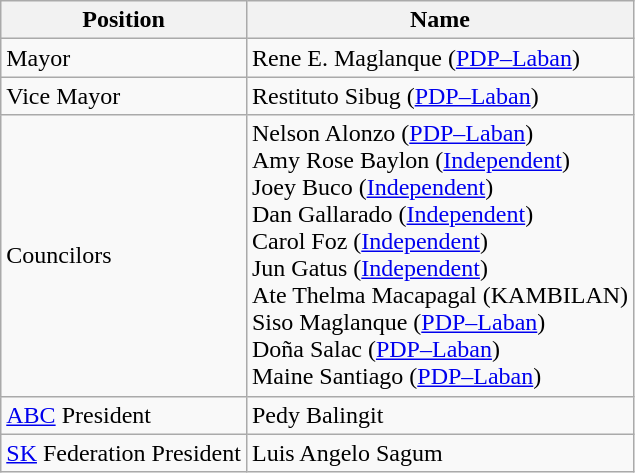<table class="wikitable">
<tr>
<th>Position</th>
<th>Name</th>
</tr>
<tr>
<td>Mayor</td>
<td>Rene E. Maglanque (<a href='#'>PDP–Laban</a>)</td>
</tr>
<tr>
<td>Vice Mayor</td>
<td>Restituto Sibug (<a href='#'>PDP–Laban</a>)</td>
</tr>
<tr>
<td>Councilors</td>
<td>Nelson Alonzo (<a href='#'>PDP–Laban</a>)<br>Amy Rose Baylon (<a href='#'>Independent</a>)<br>Joey Buco  (<a href='#'>Independent</a>)<br>Dan Gallarado (<a href='#'>Independent</a>)<br>Carol Foz  (<a href='#'>Independent</a>)<br>Jun Gatus  (<a href='#'>Independent</a>)<br>Ate Thelma Macapagal (KAMBILAN)<br>Siso Maglanque (<a href='#'>PDP–Laban</a>)<br>Doña Salac  (<a href='#'>PDP–Laban</a>)<br>Maine Santiago  (<a href='#'>PDP–Laban</a>)</td>
</tr>
<tr>
<td><a href='#'>ABC</a> President</td>
<td>Pedy Balingit</td>
</tr>
<tr>
<td><a href='#'>SK</a> Federation President</td>
<td>Luis Angelo Sagum</td>
</tr>
</table>
